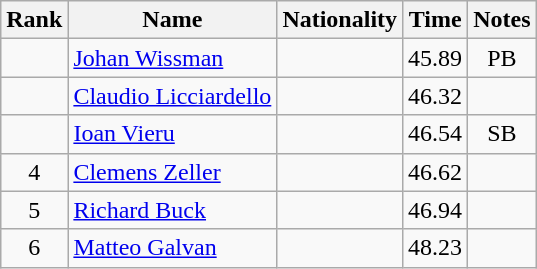<table class="wikitable sortable" style="text-align:center">
<tr>
<th>Rank</th>
<th>Name</th>
<th>Nationality</th>
<th>Time</th>
<th>Notes</th>
</tr>
<tr>
<td></td>
<td align="left"><a href='#'>Johan Wissman</a></td>
<td align=left></td>
<td>45.89</td>
<td>PB</td>
</tr>
<tr>
<td></td>
<td align="left"><a href='#'>Claudio Licciardello</a></td>
<td align=left></td>
<td>46.32</td>
<td></td>
</tr>
<tr>
<td></td>
<td align="left"><a href='#'>Ioan Vieru</a></td>
<td align=left></td>
<td>46.54</td>
<td>SB</td>
</tr>
<tr>
<td>4</td>
<td align="left"><a href='#'>Clemens Zeller</a></td>
<td align=left></td>
<td>46.62</td>
<td></td>
</tr>
<tr>
<td>5</td>
<td align="left"><a href='#'>Richard Buck</a></td>
<td align=left></td>
<td>46.94</td>
<td></td>
</tr>
<tr>
<td>6</td>
<td align="left"><a href='#'>Matteo Galvan</a></td>
<td align=left></td>
<td>48.23</td>
<td></td>
</tr>
</table>
